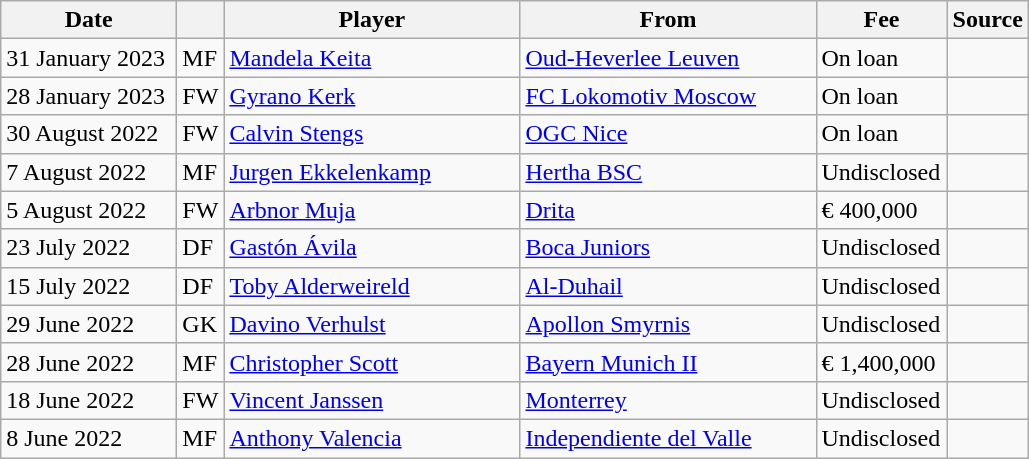<table class="wikitable sortable">
<tr>
<th style="width:110px;">Date</th>
<th style="width:20px;"></th>
<th style="width:190px;">Player</th>
<th style="width:190px;">From</th>
<th style="width:80px;" class="unsortable">Fee</th>
<th style="width:20px;">Source</th>
</tr>
<tr>
<td>31 January 2023</td>
<td>MF</td>
<td> <a href='#'>Mandela Keita</a></td>
<td> <a href='#'>Oud-Heverlee Leuven</a></td>
<td>On loan</td>
<td></td>
</tr>
<tr>
<td>28 January 2023</td>
<td>FW</td>
<td> <a href='#'>Gyrano Kerk</a></td>
<td> <a href='#'>FC Lokomotiv Moscow</a></td>
<td>On loan</td>
<td></td>
</tr>
<tr>
<td>30 August 2022</td>
<td>FW</td>
<td> <a href='#'>Calvin Stengs</a></td>
<td> <a href='#'>OGC Nice</a></td>
<td>On loan</td>
<td></td>
</tr>
<tr>
<td>7 August 2022</td>
<td>MF</td>
<td> <a href='#'>Jurgen Ekkelenkamp</a></td>
<td> <a href='#'>Hertha BSC</a></td>
<td>Undisclosed</td>
<td></td>
</tr>
<tr>
<td>5 August 2022</td>
<td>FW</td>
<td> <a href='#'>Arbnor Muja</a></td>
<td> <a href='#'>Drita</a></td>
<td>€ 400,000</td>
<td></td>
</tr>
<tr>
<td>23 July 2022</td>
<td>DF</td>
<td> <a href='#'>Gastón Ávila</a></td>
<td> <a href='#'>Boca Juniors</a></td>
<td>Undisclosed</td>
<td></td>
</tr>
<tr>
<td>15 July 2022</td>
<td>DF</td>
<td> <a href='#'>Toby Alderweireld</a></td>
<td> <a href='#'>Al-Duhail</a></td>
<td>Undisclosed</td>
<td></td>
</tr>
<tr>
<td>29 June 2022</td>
<td>GK</td>
<td> <a href='#'>Davino Verhulst</a></td>
<td> <a href='#'>Apollon Smyrnis</a></td>
<td>Undisclosed</td>
<td></td>
</tr>
<tr>
<td>28 June 2022</td>
<td>MF</td>
<td> <a href='#'>Christopher Scott</a></td>
<td> <a href='#'>Bayern Munich II</a></td>
<td>€ 1,400,000</td>
<td></td>
</tr>
<tr>
<td>18 June 2022</td>
<td>FW</td>
<td> <a href='#'>Vincent Janssen</a></td>
<td> <a href='#'>Monterrey</a></td>
<td>Undisclosed</td>
<td></td>
</tr>
<tr>
<td>8 June 2022</td>
<td>MF</td>
<td> <a href='#'>Anthony Valencia</a></td>
<td> <a href='#'>Independiente del Valle</a></td>
<td>Undisclosed</td>
<td></td>
</tr>
</table>
